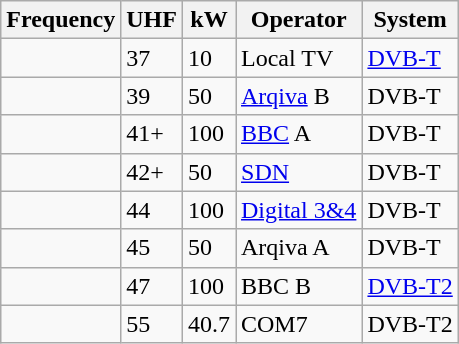<table class="wikitable sortable">
<tr>
<th>Frequency</th>
<th>UHF</th>
<th>kW</th>
<th>Operator</th>
<th>System</th>
</tr>
<tr>
<td></td>
<td>37</td>
<td>10</td>
<td>Local TV</td>
<td><a href='#'>DVB-T</a></td>
</tr>
<tr>
<td></td>
<td>39</td>
<td>50</td>
<td><a href='#'>Arqiva</a> B</td>
<td>DVB-T</td>
</tr>
<tr>
<td></td>
<td>41+</td>
<td>100</td>
<td><a href='#'>BBC</a> A</td>
<td>DVB-T</td>
</tr>
<tr>
<td></td>
<td>42+</td>
<td>50</td>
<td><a href='#'>SDN</a></td>
<td>DVB-T</td>
</tr>
<tr>
<td></td>
<td>44</td>
<td>100</td>
<td><a href='#'>Digital 3&4</a></td>
<td>DVB-T</td>
</tr>
<tr>
<td></td>
<td>45</td>
<td>50</td>
<td>Arqiva A</td>
<td>DVB-T</td>
</tr>
<tr>
<td></td>
<td>47</td>
<td>100</td>
<td>BBC B</td>
<td><a href='#'>DVB-T2</a></td>
</tr>
<tr>
<td></td>
<td>55</td>
<td>40.7</td>
<td>COM7</td>
<td>DVB-T2</td>
</tr>
</table>
